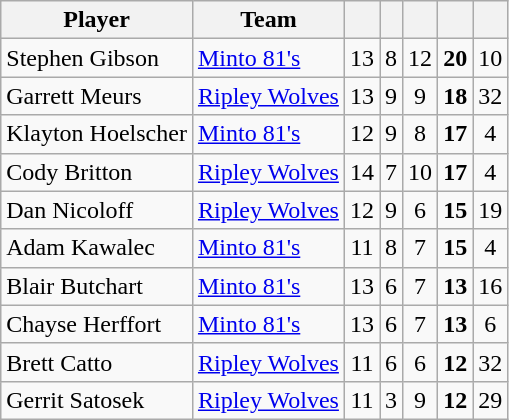<table class="wikitable" style="text-align:center">
<tr>
<th width:30%;">Player</th>
<th width:30%;">Team</th>
<th width:7.5%;"></th>
<th width:7.5%;"></th>
<th width:7.5%;"></th>
<th width:7.5%;"></th>
<th width:7.5%;"></th>
</tr>
<tr>
<td align=left>Stephen Gibson</td>
<td align=left><a href='#'>Minto 81's</a></td>
<td>13</td>
<td>8</td>
<td>12</td>
<td><strong>20</strong></td>
<td>10</td>
</tr>
<tr>
<td align=left>Garrett Meurs</td>
<td align=left><a href='#'>Ripley Wolves</a></td>
<td>13</td>
<td>9</td>
<td>9</td>
<td><strong>18</strong></td>
<td>32</td>
</tr>
<tr>
<td align=left>Klayton Hoelscher</td>
<td align=left><a href='#'>Minto 81's</a></td>
<td>12</td>
<td>9</td>
<td>8</td>
<td><strong>17</strong></td>
<td>4</td>
</tr>
<tr>
<td align=left>Cody Britton</td>
<td align=left><a href='#'>Ripley Wolves</a></td>
<td>14</td>
<td>7</td>
<td>10</td>
<td><strong>17</strong></td>
<td>4</td>
</tr>
<tr>
<td align=left>Dan Nicoloff</td>
<td align=left><a href='#'>Ripley Wolves</a></td>
<td>12</td>
<td>9</td>
<td>6</td>
<td><strong>15</strong></td>
<td>19</td>
</tr>
<tr>
<td align=left>Adam Kawalec</td>
<td align=left><a href='#'>Minto 81's</a></td>
<td>11</td>
<td>8</td>
<td>7</td>
<td><strong>15</strong></td>
<td>4</td>
</tr>
<tr>
<td align=left>Blair Butchart</td>
<td align=left><a href='#'>Minto 81's</a></td>
<td>13</td>
<td>6</td>
<td>7</td>
<td><strong>13</strong></td>
<td>16</td>
</tr>
<tr>
<td align=left>Chayse Herffort</td>
<td align=left><a href='#'>Minto 81's</a></td>
<td>13</td>
<td>6</td>
<td>7</td>
<td><strong>13</strong></td>
<td>6</td>
</tr>
<tr>
<td align=left>Brett Catto</td>
<td align=left><a href='#'>Ripley Wolves</a></td>
<td>11</td>
<td>6</td>
<td>6</td>
<td><strong>12</strong></td>
<td>32</td>
</tr>
<tr>
<td align=left>Gerrit Satosek</td>
<td align=left><a href='#'>Ripley Wolves</a></td>
<td>11</td>
<td>3</td>
<td>9</td>
<td><strong>12</strong></td>
<td>29</td>
</tr>
</table>
